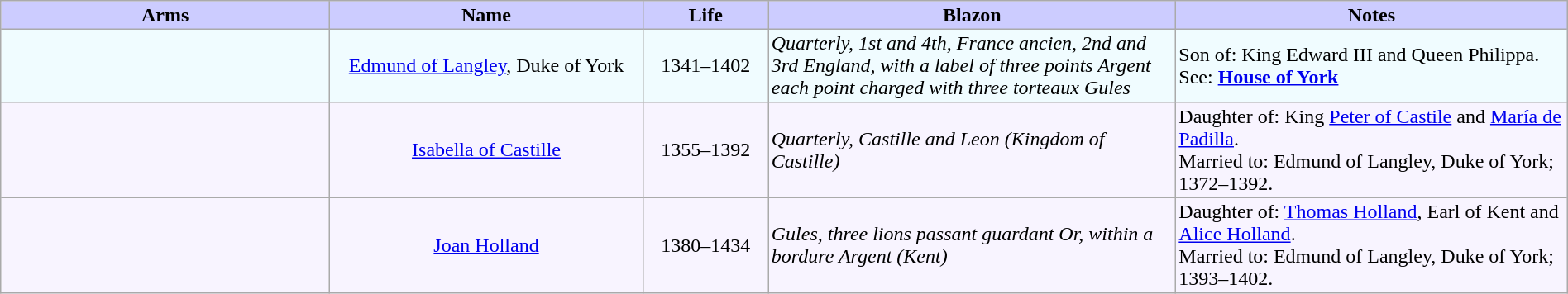<table width="100%" border="1" cellpadding="2" cellspacing="0" style="margin: 0.5em 0.3em 0.5em 0; background: #f9f9f9; border: 1px #aaa solid; border-collapse: collapse;">
<tr>
<th width="21%" bgcolor = "#ccccff">Arms</th>
<th width="20%" bgcolor = "#ccccff">Name</th>
<th width="8%" bgcolor = "#ccccff">Life</th>
<th width="26%" bgcolor = "#ccccff">Blazon</th>
<th width="26%" bgcolor = "#ccccff">Notes</th>
</tr>
<tr bgcolor=f0fcff>
<td align="center"></td>
<td align="center"><a href='#'>Edmund of Langley</a>, Duke of York</td>
<td align="center">1341–1402</td>
<td><em>Quarterly, 1st and 4th, France ancien, 2nd and 3rd England, with a label of three points Argent each point charged with three torteaux Gules</em></td>
<td>Son of: King Edward III and Queen Philippa.<br>See: <strong><a href='#'>House of York</a></strong></td>
</tr>
<tr bgcolor=f8f4ff>
<td align="center"></td>
<td align="center"><a href='#'>Isabella of Castille</a></td>
<td align="center">1355–1392</td>
<td><em>Quarterly, Castille and Leon (Kingdom of Castille)</em></td>
<td>Daughter of: King <a href='#'>Peter of Castile</a> and <a href='#'>María de Padilla</a>.<br>Married to: Edmund of Langley, Duke of York; 1372–1392.</td>
</tr>
<tr bgcolor=f8f4ff>
<td align="center"></td>
<td align="center"><a href='#'>Joan Holland</a></td>
<td align="center">1380–1434</td>
<td><em>Gules, three lions passant guardant Or, within a bordure Argent (Kent)</em></td>
<td>Daughter of: <a href='#'>Thomas Holland</a>, Earl of Kent and <a href='#'>Alice Holland</a>.<br>Married to: Edmund of Langley, Duke of York; 1393–1402.</td>
</tr>
</table>
